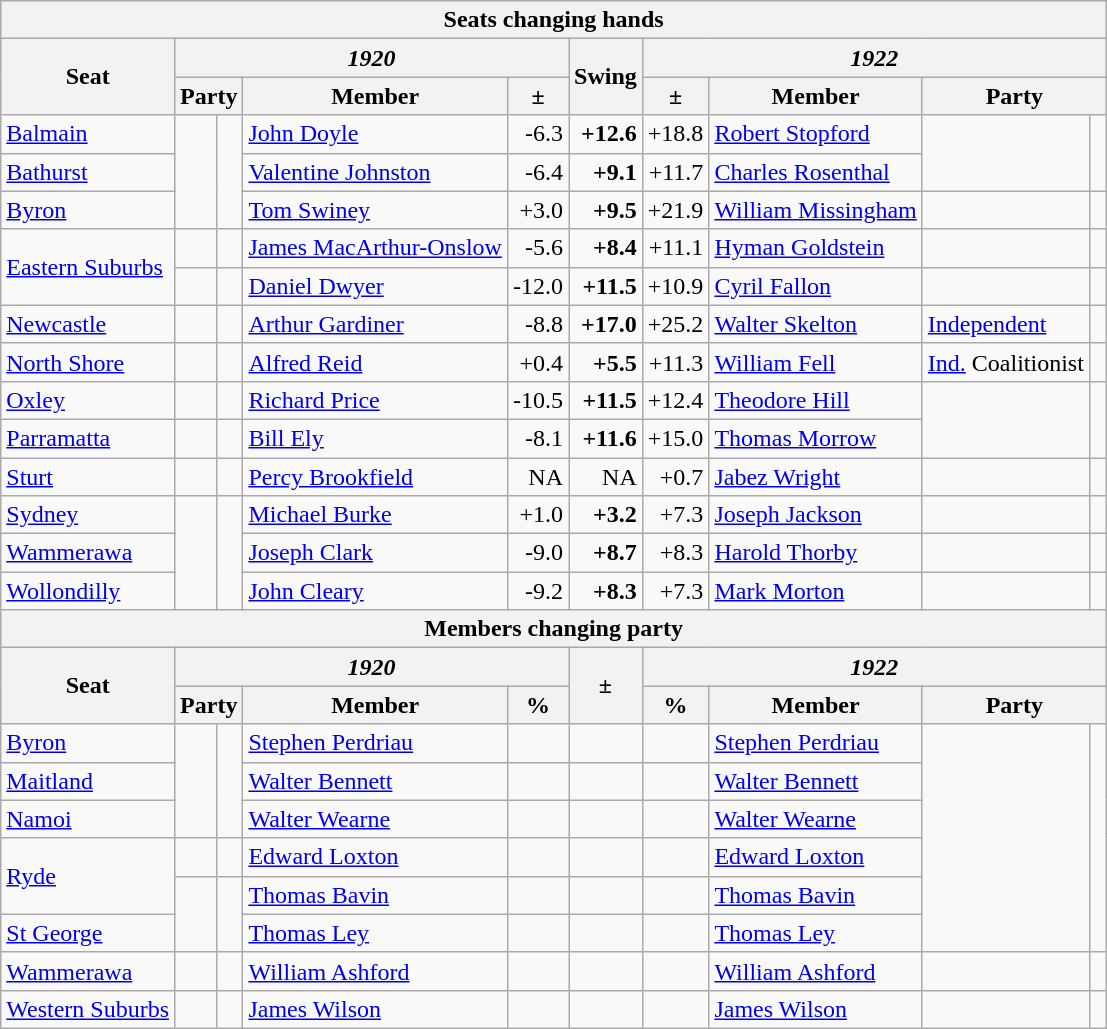<table class="wikitable">
<tr>
<th colspan="10">Seats changing hands</th>
</tr>
<tr>
<th rowspan="2">Seat</th>
<th colspan="4"><em>1920</em></th>
<th rowspan="2">Swing</th>
<th colspan="4"><em>1922</em></th>
</tr>
<tr>
<th colspan="2">Party</th>
<th>Member</th>
<th>±</th>
<th>±</th>
<th>Member</th>
<th colspan="2">Party</th>
</tr>
<tr>
<td><a href='#'>Balmain</a></td>
<td rowspan="3" > </td>
<td rowspan="3"></td>
<td><a href='#'>John Doyle</a></td>
<td style="text-align:right;">-6.3</td>
<td style="text-align:right;"><strong>+12.6</strong></td>
<td style="text-align:right;">+18.8</td>
<td><a href='#'>Robert Stopford</a></td>
<td rowspan="2"></td>
<td rowspan="2" > </td>
</tr>
<tr>
<td><a href='#'>Bathurst</a></td>
<td><a href='#'>Valentine Johnston</a></td>
<td style="text-align:right;">-6.4</td>
<td style="text-align:right;"><strong>+9.1</strong></td>
<td style="text-align:right;">+11.7</td>
<td><a href='#'>Charles Rosenthal</a></td>
</tr>
<tr>
<td><a href='#'>Byron</a></td>
<td><a href='#'>Tom Swiney</a></td>
<td style="text-align:right;">+3.0</td>
<td style="text-align:right;"><strong>+9.5</strong></td>
<td style="text-align:right;">+21.9</td>
<td><a href='#'>William Missingham</a></td>
<td></td>
<td> </td>
</tr>
<tr>
<td rowspan="2"><a href='#'>Eastern Suburbs</a></td>
<td> </td>
<td></td>
<td><a href='#'>James MacArthur-Onslow</a></td>
<td style="text-align:right;">-5.6</td>
<td style="text-align:right;"><strong>+8.4</strong></td>
<td style="text-align:right;">+11.1</td>
<td><a href='#'>Hyman Goldstein</a></td>
<td></td>
<td> </td>
</tr>
<tr>
<td> </td>
<td></td>
<td><a href='#'>Daniel Dwyer</a></td>
<td style="text-align:right;">-12.0</td>
<td style="text-align:right;"><strong>+11.5</strong></td>
<td style="text-align:right;">+10.9</td>
<td><a href='#'>Cyril Fallon</a></td>
<td></td>
<td> </td>
</tr>
<tr>
<td><a href='#'>Newcastle</a> </td>
<td> </td>
<td></td>
<td><a href='#'>Arthur Gardiner</a></td>
<td style="text-align:right;">-8.8</td>
<td style="text-align:right;"><strong>+17.0</strong></td>
<td style="text-align:right;">+25.2</td>
<td><a href='#'>Walter Skelton</a></td>
<td><a href='#'>Independent</a></td>
<td> </td>
</tr>
<tr>
<td><a href='#'>North Shore</a> </td>
<td> </td>
<td></td>
<td><a href='#'>Alfred Reid</a></td>
<td style="text-align:right;">+0.4</td>
<td style="text-align:right;"><strong>+5.5</strong></td>
<td style="text-align:right;">+11.3</td>
<td><a href='#'>William Fell</a></td>
<td><a href='#'>Ind.</a> Coalitionist</td>
<td> </td>
</tr>
<tr>
<td><a href='#'>Oxley</a></td>
<td> </td>
<td></td>
<td><a href='#'>Richard Price</a></td>
<td style="text-align:right;">-10.5</td>
<td style="text-align:right;"><strong>+11.5</strong></td>
<td style="text-align:right;">+12.4</td>
<td><a href='#'>Theodore Hill</a></td>
<td rowspan="2"></td>
<td rowspan="2" > </td>
</tr>
<tr>
<td><a href='#'>Parramatta</a> </td>
<td> </td>
<td></td>
<td><a href='#'>Bill Ely</a></td>
<td style="text-align:right;">-8.1</td>
<td style="text-align:right;"><strong>+11.6</strong></td>
<td style="text-align:right;">+15.0</td>
<td><a href='#'>Thomas Morrow</a></td>
</tr>
<tr>
<td><a href='#'>Sturt</a> </td>
<td> </td>
<td></td>
<td><a href='#'>Percy Brookfield</a> </td>
<td style="text-align:right;">NA</td>
<td style="text-align:right;">NA</td>
<td style="text-align:right;">+0.7</td>
<td><a href='#'>Jabez Wright</a></td>
<td></td>
<td> </td>
</tr>
<tr>
<td><a href='#'>Sydney</a></td>
<td rowspan="3" > </td>
<td rowspan="3"></td>
<td><a href='#'>Michael Burke</a></td>
<td style="text-align:right;">+1.0</td>
<td style="text-align:right;"><strong>+3.2</strong></td>
<td style="text-align:right;">+7.3</td>
<td><a href='#'>Joseph Jackson</a></td>
<td></td>
<td> </td>
</tr>
<tr>
<td><a href='#'>Wammerawa</a></td>
<td><a href='#'>Joseph Clark</a></td>
<td style="text-align:right;">-9.0</td>
<td style="text-align:right;"><strong>+8.7</strong></td>
<td style="text-align:right;">+8.3</td>
<td><a href='#'>Harold Thorby</a></td>
<td></td>
<td> </td>
</tr>
<tr>
<td><a href='#'>Wollondilly</a></td>
<td><a href='#'>John Cleary</a></td>
<td style="text-align:right;">-9.2</td>
<td style="text-align:right;"><strong>+8.3</strong></td>
<td style="text-align:right;">+7.3</td>
<td><a href='#'>Mark Morton</a></td>
<td></td>
<td> </td>
</tr>
<tr>
<th colspan="10">Members changing party</th>
</tr>
<tr>
<th rowspan="2">Seat</th>
<th colspan="4"><em>1920</em></th>
<th rowspan="2">±</th>
<th colspan="4"><em>1922</em></th>
</tr>
<tr>
<th colspan="2">Party</th>
<th>Member</th>
<th>%</th>
<th>%</th>
<th>Member</th>
<th colspan="2">Party</th>
</tr>
<tr>
<td><a href='#'>Byron</a></td>
<td rowspan="3" > </td>
<td rowspan="3"></td>
<td><a href='#'>Stephen Perdriau</a></td>
<td style="text-align:right;"></td>
<td style="text-align:right;"></td>
<td style="text-align:right;"></td>
<td><a href='#'>Stephen Perdriau</a></td>
<td rowspan="6"></td>
<td rowspan="6" > </td>
</tr>
<tr>
<td><a href='#'>Maitland</a></td>
<td><a href='#'>Walter Bennett</a></td>
<td style="text-align:right;"></td>
<td style="text-align:right;"></td>
<td style="text-align:right;"></td>
<td><a href='#'>Walter Bennett</a></td>
</tr>
<tr>
<td><a href='#'>Namoi</a></td>
<td><a href='#'>Walter Wearne</a></td>
<td style="text-align:right;"></td>
<td style="text-align:right;"></td>
<td style="text-align:right;"></td>
<td><a href='#'>Walter Wearne</a></td>
</tr>
<tr>
<td rowspan="2"><a href='#'>Ryde</a></td>
<td> </td>
<td></td>
<td><a href='#'>Edward Loxton</a></td>
<td style="text-align:right;"></td>
<td style="text-align:right;"></td>
<td style="text-align:right;"></td>
<td><a href='#'>Edward Loxton</a></td>
</tr>
<tr>
<td rowspan="2" > </td>
<td rowspan="2"></td>
<td><a href='#'>Thomas Bavin</a></td>
<td style="text-align:right;"></td>
<td style="text-align:right;"></td>
<td style="text-align:right;"></td>
<td><a href='#'>Thomas Bavin</a></td>
</tr>
<tr>
<td><a href='#'>St George</a> </td>
<td><a href='#'>Thomas Ley</a></td>
<td style="text-align:right;"></td>
<td style="text-align:right;"></td>
<td style="text-align:right;"></td>
<td><a href='#'>Thomas Ley</a></td>
</tr>
<tr>
<td><a href='#'>Wammerawa</a></td>
<td> </td>
<td></td>
<td><a href='#'>William Ashford</a></td>
<td style="text-align:right;"></td>
<td style="text-align:right;"></td>
<td style="text-align:right;"></td>
<td><a href='#'>William Ashford</a></td>
<td></td>
<td> </td>
</tr>
<tr>
<td><a href='#'>Western Suburbs</a></td>
<td> </td>
<td></td>
<td><a href='#'>James Wilson</a></td>
<td style="text-align:right;"></td>
<td style="text-align:right;"></td>
<td style="text-align:right;"></td>
<td><a href='#'>James Wilson</a></td>
<td></td>
<td> </td>
</tr>
</table>
